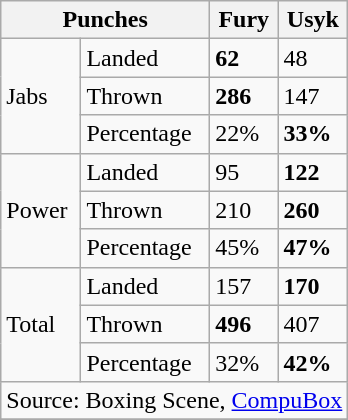<table class="wikitable">
<tr>
<th colspan="2">Punches</th>
<th>Fury</th>
<th>Usyk</th>
</tr>
<tr>
<td rowspan="3">Jabs</td>
<td>Landed</td>
<td><strong>62</strong></td>
<td>48</td>
</tr>
<tr>
<td>Thrown</td>
<td><strong>286</strong></td>
<td>147</td>
</tr>
<tr>
<td>Percentage</td>
<td>22%</td>
<td><strong>33%</strong></td>
</tr>
<tr>
<td rowspan="3">Power</td>
<td>Landed</td>
<td>95</td>
<td><strong>122</strong></td>
</tr>
<tr>
<td>Thrown</td>
<td>210</td>
<td><strong>260</strong></td>
</tr>
<tr>
<td>Percentage</td>
<td>45%</td>
<td><strong>47%</strong></td>
</tr>
<tr>
<td rowspan="3">Total</td>
<td>Landed</td>
<td>157</td>
<td><strong>170</strong></td>
</tr>
<tr>
<td>Thrown</td>
<td><strong>496</strong></td>
<td>407</td>
</tr>
<tr>
<td>Percentage</td>
<td>32%</td>
<td><strong>42%</strong></td>
</tr>
<tr>
<td colspan="4">Source: Boxing Scene, <a href='#'>CompuBox</a></td>
</tr>
<tr>
</tr>
</table>
